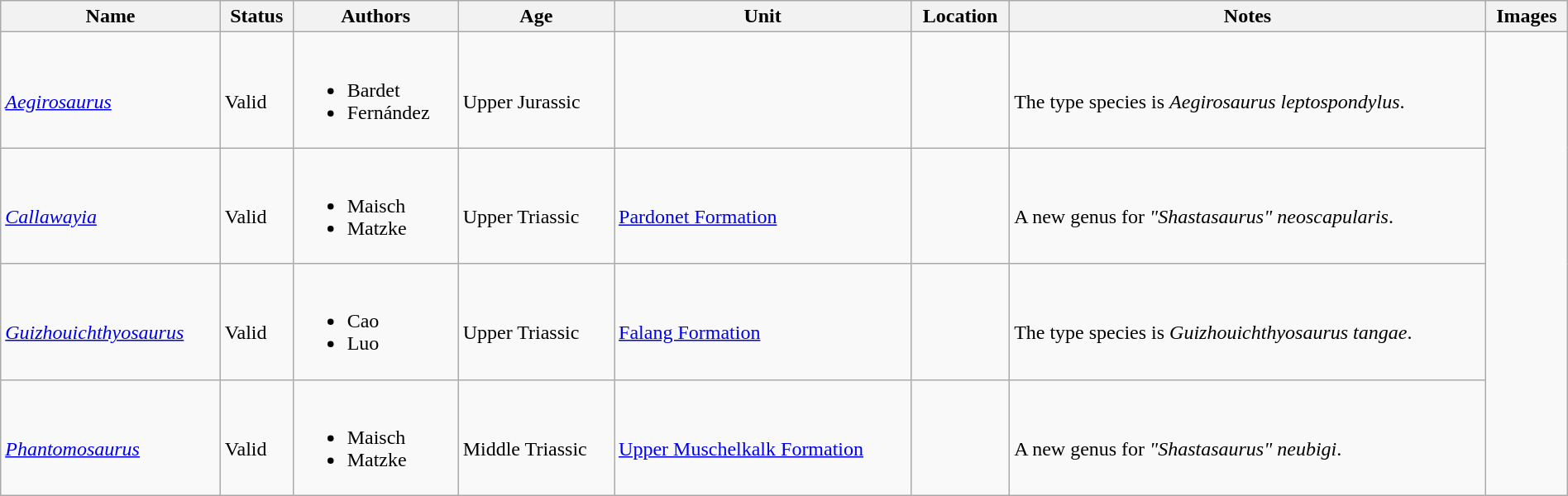<table class="wikitable sortable" align="center" width="100%">
<tr>
<th>Name</th>
<th>Status</th>
<th>Authors</th>
<th>Age</th>
<th>Unit</th>
<th>Location</th>
<th>Notes</th>
<th>Images</th>
</tr>
<tr>
<td><br><em><a href='#'>Aegirosaurus</a></em></td>
<td><br>Valid</td>
<td><br><ul><li>Bardet</li><li>Fernández</li></ul></td>
<td><br>Upper Jurassic</td>
<td></td>
<td><br></td>
<td><br>The type species is <em>Aegirosaurus leptospondylus</em>.</td>
<td rowspan="47"><br></td>
</tr>
<tr>
<td><br><em><a href='#'>Callawayia</a></em></td>
<td><br>Valid</td>
<td><br><ul><li>Maisch</li><li>Matzke</li></ul></td>
<td><br>Upper Triassic</td>
<td><br><a href='#'>Pardonet Formation</a></td>
<td><br></td>
<td><br>A new genus for <em>"Shastasaurus" neoscapularis</em>.</td>
</tr>
<tr>
<td><br><em><a href='#'>Guizhouichthyosaurus</a></em></td>
<td><br>Valid</td>
<td><br><ul><li>Cao</li><li>Luo</li></ul></td>
<td><br>Upper Triassic</td>
<td><br><a href='#'>Falang Formation</a></td>
<td><br></td>
<td><br>The type species is <em>Guizhouichthyosaurus tangae</em>.</td>
</tr>
<tr>
<td><br><em><a href='#'>Phantomosaurus</a></em></td>
<td><br>Valid</td>
<td><br><ul><li>Maisch</li><li>Matzke</li></ul></td>
<td><br>Middle Triassic</td>
<td><br><a href='#'>Upper Muschelkalk Formation</a></td>
<td><br></td>
<td><br>A new genus for <em>"Shastasaurus" neubigi</em>.</td>
</tr>
</table>
